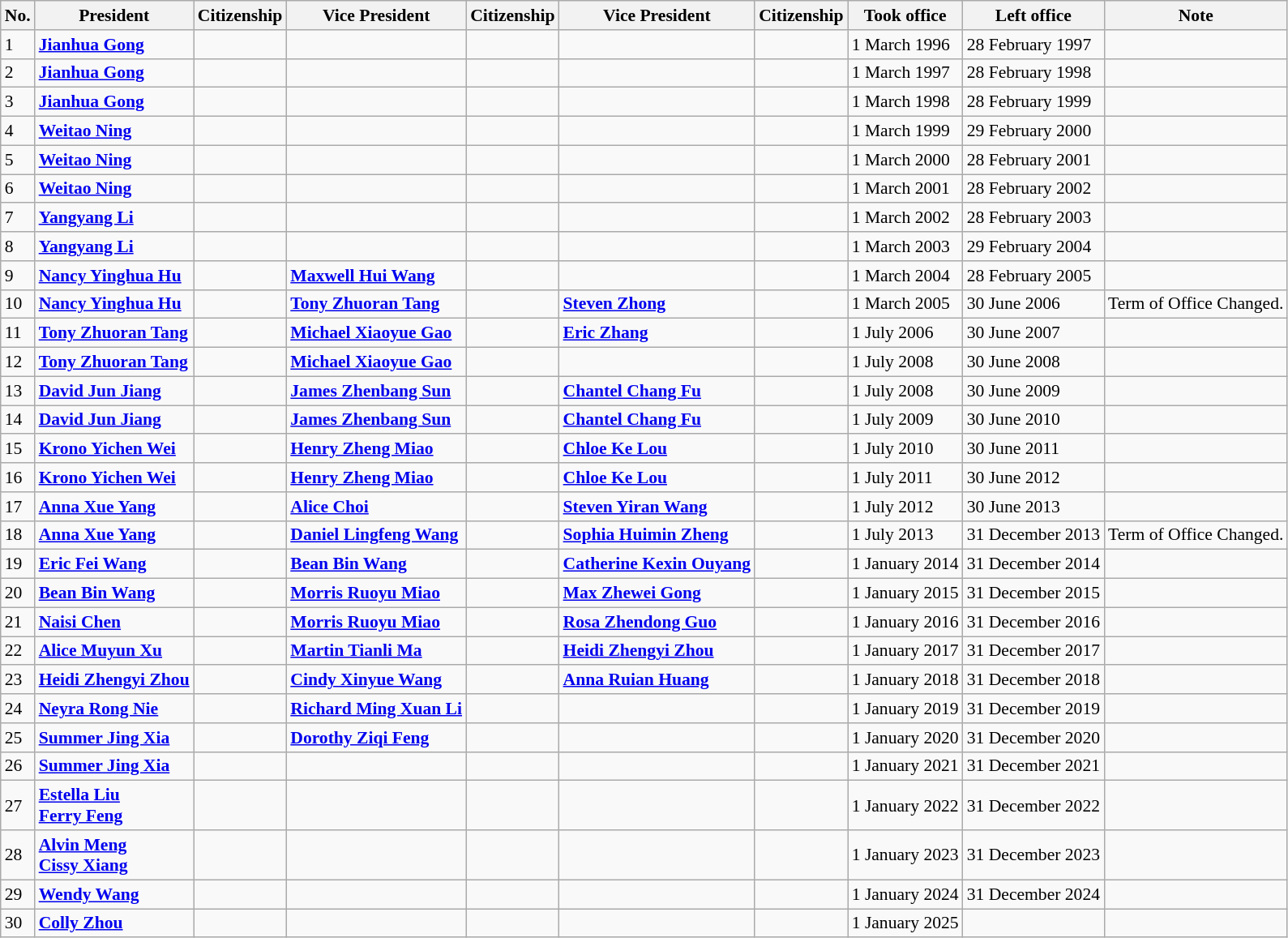<table class="wikitable" style="font-size:90%; text-align:left;">
<tr>
<th>No.</th>
<th>President</th>
<th>Citizenship</th>
<th>Vice President</th>
<th>Citizenship</th>
<th>Vice President</th>
<th>Citizenship</th>
<th>Took office</th>
<th>Left office</th>
<th>Note</th>
</tr>
<tr>
<td>1</td>
<td><strong><a href='#'>Jianhua Gong</a></strong></td>
<td></td>
<td></td>
<td></td>
<td></td>
<td></td>
<td>1 March 1996</td>
<td>28 February 1997</td>
<td></td>
</tr>
<tr>
<td>2</td>
<td><strong><a href='#'>Jianhua Gong</a></strong></td>
<td></td>
<td></td>
<td></td>
<td></td>
<td></td>
<td>1 March 1997</td>
<td>28 February 1998</td>
<td></td>
</tr>
<tr>
<td>3</td>
<td><strong><a href='#'>Jianhua Gong</a></strong></td>
<td></td>
<td></td>
<td></td>
<td></td>
<td></td>
<td>1 March 1998</td>
<td>28 February 1999</td>
<td></td>
</tr>
<tr>
<td>4</td>
<td><strong><a href='#'>Weitao Ning</a></strong></td>
<td></td>
<td></td>
<td></td>
<td></td>
<td></td>
<td>1 March 1999</td>
<td>29 February 2000</td>
<td></td>
</tr>
<tr>
<td>5</td>
<td><strong><a href='#'>Weitao Ning</a></strong></td>
<td></td>
<td></td>
<td></td>
<td></td>
<td></td>
<td>1 March 2000</td>
<td>28 February 2001</td>
<td></td>
</tr>
<tr>
<td>6</td>
<td><strong><a href='#'>Weitao Ning</a></strong></td>
<td></td>
<td></td>
<td></td>
<td></td>
<td></td>
<td>1 March 2001</td>
<td>28 February 2002</td>
<td></td>
</tr>
<tr>
<td>7</td>
<td><strong><a href='#'>Yangyang Li</a></strong></td>
<td></td>
<td></td>
<td></td>
<td></td>
<td></td>
<td>1 March 2002</td>
<td>28 February 2003</td>
<td></td>
</tr>
<tr>
<td>8</td>
<td><strong><a href='#'>Yangyang Li</a></strong></td>
<td></td>
<td></td>
<td></td>
<td></td>
<td></td>
<td>1 March 2003</td>
<td>29 February 2004</td>
<td></td>
</tr>
<tr>
<td>9</td>
<td><strong><a href='#'>Nancy Yinghua Hu</a></strong></td>
<td></td>
<td><strong><a href='#'>Maxwell Hui Wang</a></strong></td>
<td></td>
<td></td>
<td></td>
<td>1 March 2004</td>
<td>28 February 2005</td>
<td></td>
</tr>
<tr>
<td>10</td>
<td><strong><a href='#'>Nancy Yinghua Hu</a></strong></td>
<td></td>
<td><strong><a href='#'>Tony Zhuoran Tang</a></strong></td>
<td></td>
<td><strong><a href='#'>Steven Zhong</a></strong></td>
<td></td>
<td>1 March 2005</td>
<td>30 June 2006</td>
<td>Term of Office Changed.</td>
</tr>
<tr>
<td>11</td>
<td><strong><a href='#'>Tony Zhuoran Tang</a></strong></td>
<td></td>
<td><strong><a href='#'>Michael Xiaoyue Gao</a></strong></td>
<td></td>
<td><strong><a href='#'>Eric Zhang</a></strong></td>
<td></td>
<td>1 July 2006</td>
<td>30 June 2007</td>
<td></td>
</tr>
<tr>
<td>12</td>
<td><strong><a href='#'>Tony Zhuoran Tang</a></strong></td>
<td></td>
<td><strong><a href='#'>Michael Xiaoyue Gao</a></strong></td>
<td></td>
<td></td>
<td></td>
<td>1 July 2008</td>
<td>30 June 2008</td>
<td></td>
</tr>
<tr>
<td>13</td>
<td><strong><a href='#'>David Jun Jiang</a></strong></td>
<td></td>
<td><strong><a href='#'>James Zhenbang Sun</a></strong></td>
<td></td>
<td><strong><a href='#'>Chantel Chang Fu</a></strong></td>
<td></td>
<td>1 July 2008</td>
<td>30 June 2009</td>
<td></td>
</tr>
<tr>
<td>14</td>
<td><strong><a href='#'>David Jun Jiang</a></strong></td>
<td></td>
<td><strong><a href='#'>James Zhenbang Sun</a></strong></td>
<td></td>
<td><strong><a href='#'>Chantel Chang Fu</a></strong></td>
<td></td>
<td>1 July 2009</td>
<td>30 June 2010</td>
<td></td>
</tr>
<tr>
<td>15</td>
<td><strong><a href='#'>Krono Yichen Wei</a></strong></td>
<td></td>
<td><strong><a href='#'>Henry Zheng Miao</a></strong></td>
<td></td>
<td><strong><a href='#'>Chloe Ke Lou</a></strong></td>
<td></td>
<td>1 July 2010</td>
<td>30 June 2011</td>
<td></td>
</tr>
<tr>
<td>16</td>
<td><strong><a href='#'>Krono Yichen Wei</a></strong></td>
<td></td>
<td><strong><a href='#'>Henry Zheng Miao</a></strong></td>
<td></td>
<td><strong><a href='#'>Chloe Ke Lou</a></strong></td>
<td></td>
<td>1 July 2011</td>
<td>30 June 2012</td>
<td></td>
</tr>
<tr>
<td>17</td>
<td><strong><a href='#'>Anna Xue Yang</a></strong></td>
<td></td>
<td><strong><a href='#'>Alice Choi</a></strong></td>
<td></td>
<td><strong><a href='#'>Steven Yiran Wang</a></strong></td>
<td></td>
<td>1 July 2012</td>
<td>30 June 2013</td>
<td></td>
</tr>
<tr>
<td>18</td>
<td><strong><a href='#'>Anna Xue Yang</a></strong></td>
<td></td>
<td><strong><a href='#'>Daniel Lingfeng Wang</a></strong></td>
<td></td>
<td><strong><a href='#'>Sophia Huimin Zheng</a></strong></td>
<td></td>
<td>1 July 2013</td>
<td>31 December 2013</td>
<td>Term of Office Changed.</td>
</tr>
<tr>
<td>19</td>
<td><strong><a href='#'>Eric Fei Wang</a></strong></td>
<td></td>
<td><strong><a href='#'>Bean Bin Wang</a></strong></td>
<td></td>
<td><strong><a href='#'>Catherine Kexin Ouyang</a></strong></td>
<td></td>
<td>1 January 2014</td>
<td>31 December 2014</td>
<td></td>
</tr>
<tr>
<td>20</td>
<td><strong><a href='#'>Bean Bin Wang</a></strong></td>
<td></td>
<td><strong><a href='#'>Morris Ruoyu Miao</a></strong></td>
<td></td>
<td><strong><a href='#'>Max Zhewei Gong</a></strong></td>
<td></td>
<td>1 January 2015</td>
<td>31 December 2015</td>
<td></td>
</tr>
<tr>
<td>21</td>
<td><strong><a href='#'>Naisi Chen</a></strong></td>
<td></td>
<td><strong><a href='#'>Morris Ruoyu Miao</a></strong></td>
<td></td>
<td><strong><a href='#'>Rosa Zhendong Guo</a></strong></td>
<td></td>
<td>1 January 2016</td>
<td>31 December 2016</td>
<td></td>
</tr>
<tr>
<td>22</td>
<td><strong><a href='#'>Alice Muyun Xu</a></strong></td>
<td></td>
<td><strong><a href='#'>Martin Tianli Ma</a></strong></td>
<td></td>
<td><strong><a href='#'>Heidi Zhengyi Zhou</a></strong></td>
<td></td>
<td>1 January 2017</td>
<td>31 December 2017</td>
<td></td>
</tr>
<tr>
<td>23</td>
<td><strong><a href='#'>Heidi Zhengyi Zhou</a></strong></td>
<td></td>
<td><strong><a href='#'>Cindy Xinyue Wang</a></strong></td>
<td></td>
<td><strong><a href='#'>Anna Ruian Huang</a></strong></td>
<td></td>
<td>1 January 2018</td>
<td>31 December 2018</td>
<td></td>
</tr>
<tr>
<td>24</td>
<td><strong><a href='#'>Neyra Rong Nie</a></strong></td>
<td></td>
<td><strong><a href='#'>Richard Ming Xuan Li</a></strong></td>
<td></td>
<td></td>
<td></td>
<td>1 January 2019</td>
<td>31 December 2019</td>
<td></td>
</tr>
<tr>
<td>25</td>
<td><strong><a href='#'>Summer Jing Xia</a></strong></td>
<td></td>
<td><strong><a href='#'>Dorothy Ziqi Feng</a></strong></td>
<td></td>
<td></td>
<td></td>
<td>1 January 2020</td>
<td>31 December 2020</td>
<td></td>
</tr>
<tr>
<td>26</td>
<td><strong><a href='#'>Summer Jing Xia</a></strong></td>
<td></td>
<td></td>
<td></td>
<td></td>
<td></td>
<td>1 January 2021</td>
<td>31 December 2021</td>
<td></td>
</tr>
<tr>
<td>27</td>
<td><strong><a href='#'>Estella Liu</a><br><a href='#'>Ferry Feng</a></strong></td>
<td><br></td>
<td></td>
<td></td>
<td></td>
<td></td>
<td>1 January 2022</td>
<td>31 December 2022</td>
<td></td>
</tr>
<tr>
<td>28</td>
<td><strong><a href='#'>Alvin Meng</a><br><a href='#'>Cissy Xiang</a></strong></td>
<td><br></td>
<td></td>
<td></td>
<td></td>
<td></td>
<td>1 January 2023</td>
<td>31 December 2023</td>
<td></td>
</tr>
<tr>
<td>29</td>
<td><strong><a href='#'>Wendy Wang</a></strong></td>
<td></td>
<td></td>
<td></td>
<td></td>
<td></td>
<td>1 January 2024</td>
<td>31 December 2024</td>
<td></td>
</tr>
<tr>
<td>30</td>
<td><strong><a href='#'>Colly Zhou</a></strong></td>
<td></td>
<td></td>
<td></td>
<td></td>
<td></td>
<td>1 January 2025</td>
<td></td>
<td></td>
</tr>
</table>
